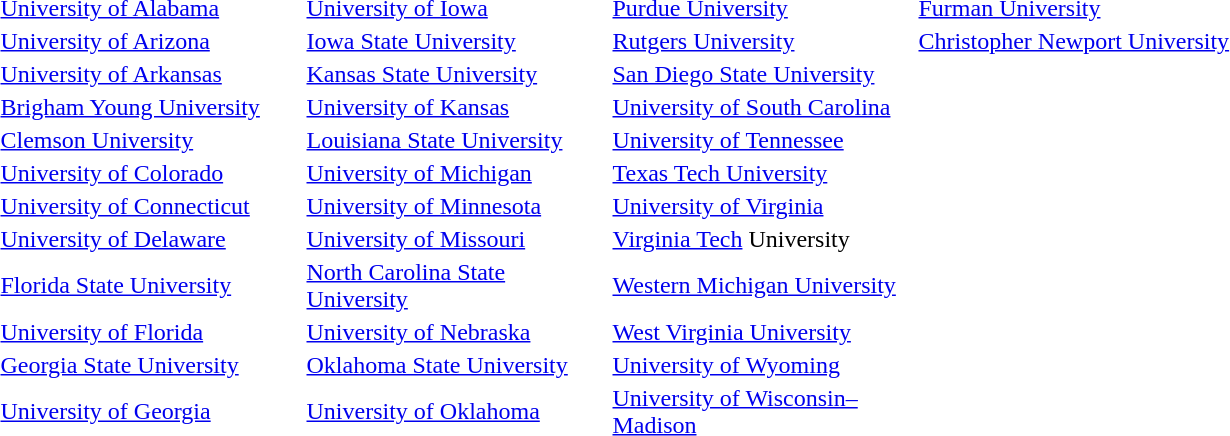<table>
<tr>
<th width="200"></th>
<th ! width="200"></th>
<th ! width="200"></th>
</tr>
<tr>
<td><a href='#'>University of Alabama</a></td>
<td><a href='#'>University of Iowa</a></td>
<td><a href='#'>Purdue University</a></td>
<td><a href='#'>Furman University</a></td>
</tr>
<tr>
<td><a href='#'>University of Arizona</a></td>
<td><a href='#'>Iowa State University</a></td>
<td><a href='#'>Rutgers University</a></td>
<td><a href='#'>Christopher Newport University</a></td>
</tr>
<tr>
<td><a href='#'>University of Arkansas</a></td>
<td><a href='#'>Kansas State University</a></td>
<td><a href='#'>San Diego State University</a></td>
</tr>
<tr>
<td><a href='#'>Brigham Young University</a></td>
<td><a href='#'>University of Kansas</a></td>
<td><a href='#'>University of South Carolina</a></td>
</tr>
<tr>
<td><a href='#'>Clemson University</a></td>
<td><a href='#'>Louisiana State University</a></td>
<td><a href='#'>University of Tennessee</a></td>
</tr>
<tr>
<td><a href='#'>University of Colorado</a></td>
<td><a href='#'>University of Michigan</a></td>
<td><a href='#'>Texas Tech University</a></td>
</tr>
<tr>
<td><a href='#'>University of Connecticut</a></td>
<td><a href='#'>University of Minnesota</a></td>
<td><a href='#'>University of Virginia</a></td>
</tr>
<tr>
<td><a href='#'>University of Delaware</a></td>
<td><a href='#'>University of Missouri</a></td>
<td><a href='#'>Virginia Tech</a> University</td>
</tr>
<tr>
<td><a href='#'>Florida State University</a></td>
<td><a href='#'>North Carolina State University</a></td>
<td><a href='#'>Western Michigan University</a></td>
</tr>
<tr>
<td><a href='#'>University of Florida</a></td>
<td><a href='#'>University of Nebraska</a></td>
<td><a href='#'>West Virginia University</a></td>
</tr>
<tr>
<td><a href='#'>Georgia State University</a></td>
<td><a href='#'>Oklahoma State University</a></td>
<td><a href='#'>University of Wyoming</a></td>
</tr>
<tr>
<td><a href='#'>University of Georgia</a></td>
<td><a href='#'>University of Oklahoma</a></td>
<td><a href='#'>University of Wisconsin–Madison</a></td>
</tr>
</table>
